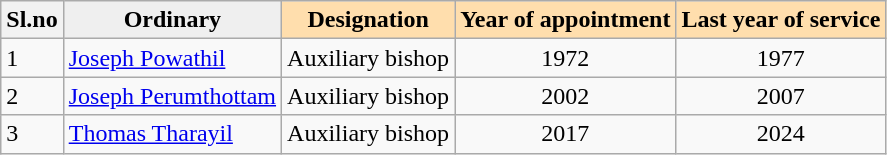<table class="wikitable">
<tr>
<th>Sl.no</th>
<th style="background: #efefef;">Ordinary</th>
<th style="background: #ffdead;">Designation</th>
<th style="background: #ffdead;">Year of appointment</th>
<th style="background: #ffdead;">Last year of service</th>
</tr>
<tr>
<td>1</td>
<td><a href='#'>Joseph Powathil</a></td>
<td align="center">Auxiliary bishop</td>
<td align="center">1972</td>
<td align="center">1977</td>
</tr>
<tr>
<td>2</td>
<td><a href='#'>Joseph Perumthottam</a></td>
<td align="center">Auxiliary bishop</td>
<td align="center">2002</td>
<td align="center">2007</td>
</tr>
<tr>
<td>3</td>
<td><a href='#'>Thomas Tharayil</a></td>
<td align="center">Auxiliary bishop</td>
<td align="center">2017</td>
<td align="center">2024</td>
</tr>
</table>
